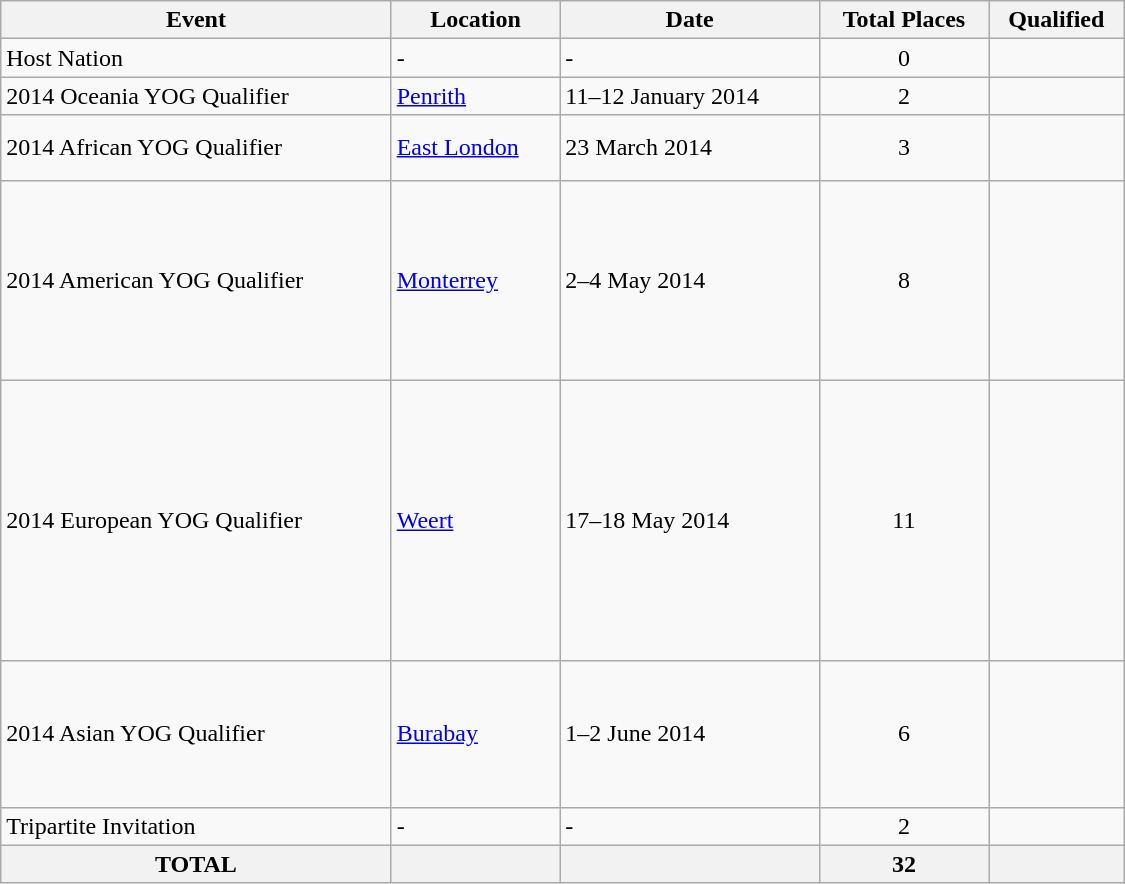<table class="wikitable" width=750>
<tr>
<th>Event</th>
<th>Location</th>
<th>Date</th>
<th>Total Places</th>
<th>Qualified</th>
</tr>
<tr>
<td>Host Nation</td>
<td>-</td>
<td>-</td>
<td align="center">0</td>
<td><s></s></td>
</tr>
<tr>
<td>2014 Oceania YOG Qualifier</td>
<td> <a href='#'>Penrith</a></td>
<td>11–12 January 2014</td>
<td align="center">2</td>
<td><br></td>
</tr>
<tr>
<td>2014 African YOG Qualifier</td>
<td> <a href='#'>East London</a></td>
<td>23 March 2014</td>
<td align="center">3</td>
<td><br><br></td>
</tr>
<tr>
<td>2014 American YOG Qualifier</td>
<td> <a href='#'>Monterrey</a></td>
<td>2–4 May 2014</td>
<td align="center">8</td>
<td><br><br><br><br><br><br><br></td>
</tr>
<tr>
<td>2014 European YOG Qualifier</td>
<td> <a href='#'>Weert</a></td>
<td>17–18 May 2014</td>
<td align="center">11</td>
<td><br><br><br><br><br><br><br><br><br><br></td>
</tr>
<tr>
<td>2014 Asian YOG Qualifier</td>
<td> <a href='#'>Burabay</a></td>
<td>1–2 June 2014</td>
<td align="center">6</td>
<td><br><br><br><br><br></td>
</tr>
<tr>
<td>Tripartite Invitation</td>
<td>-</td>
<td>-</td>
<td align="center">2</td>
<td><br></td>
</tr>
<tr>
<th>TOTAL</th>
<th></th>
<th></th>
<th>32</th>
<th></th>
</tr>
</table>
